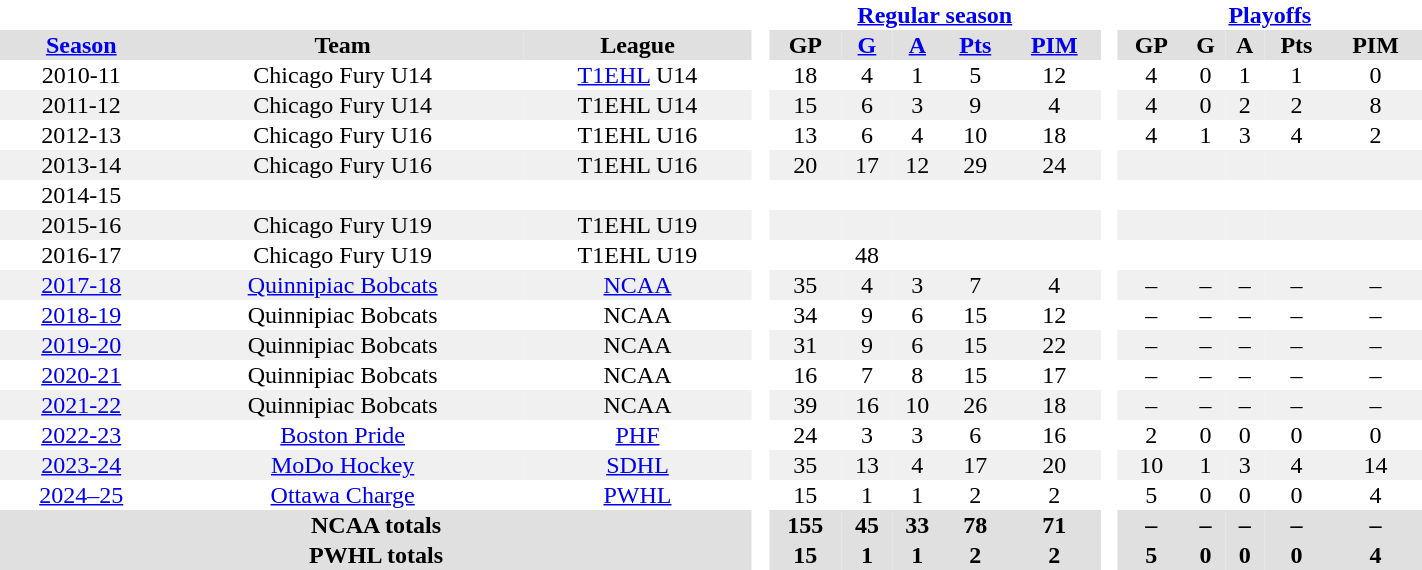<table border="0" cellpadding="1" cellspacing="0" width="75%" style="text-align:center">
<tr>
<th colspan="3" bgcolor="#ffffff"> </th>
<th rowspan="79" bgcolor="#ffffff"> </th>
<th colspan="5"><a href='#'>Regular season</a></th>
<th rowspan="79" bgcolor="#ffffff"> </th>
<th colspan="5"><a href='#'>Playoffs</a></th>
</tr>
<tr bgcolor="#e0e0e0">
<th><a href='#'>Season</a></th>
<th>Team</th>
<th>League</th>
<th>GP</th>
<th><a href='#'>G</a></th>
<th><a href='#'>A</a></th>
<th><a href='#'>Pts</a></th>
<th><a href='#'>PIM</a></th>
<th>GP</th>
<th>G</th>
<th>A</th>
<th>Pts</th>
<th>PIM</th>
</tr>
<tr>
<td>2010-11</td>
<td>Chicago Fury U14</td>
<td><a href='#'>T1EHL</a> U14</td>
<td>18</td>
<td>4</td>
<td>1</td>
<td>5</td>
<td>12</td>
<td>4</td>
<td>0</td>
<td>1</td>
<td>1</td>
<td>0</td>
</tr>
<tr bgcolor="#f0f0f0">
<td>2011-12</td>
<td>Chicago Fury U14</td>
<td>T1EHL U14</td>
<td>15</td>
<td>6</td>
<td>3</td>
<td>9</td>
<td>4</td>
<td>4</td>
<td>0</td>
<td>2</td>
<td>2</td>
<td>8</td>
</tr>
<tr>
<td>2012-13</td>
<td>Chicago Fury U16</td>
<td>T1EHL U16</td>
<td>13</td>
<td>6</td>
<td>4</td>
<td>10</td>
<td>18</td>
<td>4</td>
<td>1</td>
<td>3</td>
<td>4</td>
<td>2</td>
</tr>
<tr bgcolor="#f0f0f0">
<td>2013-14</td>
<td>Chicago Fury U16</td>
<td>T1EHL U16</td>
<td>20</td>
<td>17</td>
<td>12</td>
<td>29</td>
<td>24</td>
<td></td>
<td></td>
<td></td>
<td></td>
<td></td>
</tr>
<tr>
<td>2014-15</td>
<td></td>
<td></td>
<td></td>
<td></td>
<td></td>
<td></td>
<td></td>
<td></td>
<td></td>
<td></td>
<td></td>
<td></td>
</tr>
<tr bgcolor="#f0f0f0">
<td>2015-16</td>
<td>Chicago Fury U19</td>
<td>T1EHL U19</td>
<td></td>
<td></td>
<td></td>
<td></td>
<td></td>
<td></td>
<td></td>
<td></td>
<td></td>
<td></td>
</tr>
<tr>
<td>2016-17</td>
<td>Chicago Fury U19</td>
<td>T1EHL U19</td>
<td></td>
<td>48</td>
<td></td>
<td></td>
<td></td>
<td></td>
<td></td>
<td></td>
<td></td>
<td></td>
</tr>
<tr bgcolor="#f0f0f0">
<td><a href='#'>2017-18</a></td>
<td><a href='#'>Quinnipiac Bobcats</a></td>
<td><a href='#'>NCAA</a></td>
<td>35</td>
<td>4</td>
<td>3</td>
<td>7</td>
<td>4</td>
<td>–</td>
<td>–</td>
<td>–</td>
<td>–</td>
<td>–</td>
</tr>
<tr>
<td><a href='#'>2018-19</a></td>
<td>Quinnipiac Bobcats</td>
<td>NCAA</td>
<td>34</td>
<td>9</td>
<td>6</td>
<td>15</td>
<td>12</td>
<td>–</td>
<td>–</td>
<td>–</td>
<td>–</td>
<td>–</td>
</tr>
<tr bgcolor="#f0f0f0">
<td><a href='#'>2019-20</a></td>
<td>Quinnipiac Bobcats</td>
<td>NCAA</td>
<td>31</td>
<td>9</td>
<td>6</td>
<td>15</td>
<td>22</td>
<td>–</td>
<td>–</td>
<td>–</td>
<td>–</td>
<td>–</td>
</tr>
<tr>
<td><a href='#'>2020-21</a></td>
<td>Quinnipiac Bobcats</td>
<td>NCAA</td>
<td>16</td>
<td>7</td>
<td>8</td>
<td>15</td>
<td>17</td>
<td>–</td>
<td>–</td>
<td>–</td>
<td>–</td>
<td>–</td>
</tr>
<tr bgcolor="#f0f0f0">
<td><a href='#'>2021-22</a></td>
<td>Quinnipiac Bobcats</td>
<td>NCAA</td>
<td>39</td>
<td>16</td>
<td>10</td>
<td>26</td>
<td>18</td>
<td>–</td>
<td>–</td>
<td>–</td>
<td>–</td>
<td>–</td>
</tr>
<tr>
<td><a href='#'>2022-23</a></td>
<td><a href='#'>Boston Pride</a></td>
<td><a href='#'>PHF</a></td>
<td>24</td>
<td>3</td>
<td>3</td>
<td>6</td>
<td>16</td>
<td>2</td>
<td>0</td>
<td>0</td>
<td>0</td>
<td>0</td>
</tr>
<tr bgcolor="#f0f0f0">
<td><a href='#'>2023-24</a></td>
<td><a href='#'>MoDo Hockey</a></td>
<td><a href='#'>SDHL</a></td>
<td>35</td>
<td>13</td>
<td>4</td>
<td>17</td>
<td>20</td>
<td>10</td>
<td>1</td>
<td>3</td>
<td>4</td>
<td>14</td>
</tr>
<tr>
<td><a href='#'>2024–25</a></td>
<td><a href='#'>Ottawa Charge</a></td>
<td><a href='#'>PWHL</a></td>
<td>15</td>
<td>1</td>
<td>1</td>
<td>2</td>
<td>2</td>
<td>5</td>
<td>0</td>
<td>0</td>
<td>0</td>
<td>4</td>
</tr>
<tr bgcolor="#e0e0e0">
<th colspan="3">NCAA totals</th>
<th>155</th>
<th>45</th>
<th>33</th>
<th>78</th>
<th>71</th>
<th>–</th>
<th>–</th>
<th>–</th>
<th>–</th>
<th>–</th>
</tr>
<tr bgcolor="#e0e0e0">
<th colspan="3">PWHL totals</th>
<th>15</th>
<th>1</th>
<th>1</th>
<th>2</th>
<th>2</th>
<th>5</th>
<th>0</th>
<th>0</th>
<th>0</th>
<th>4</th>
</tr>
</table>
